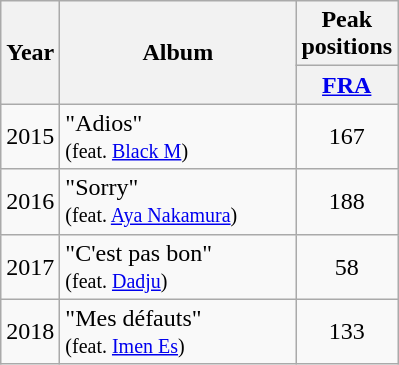<table class="wikitable">
<tr>
<th align="center" rowspan="2" width="10">Year</th>
<th align="center" rowspan="2" width="150">Album</th>
<th align="center" colspan="1" width="20">Peak positions</th>
</tr>
<tr>
<th><a href='#'>FRA</a><br></th>
</tr>
<tr>
<td>2015</td>
<td>"Adios"<br><small>(feat. <a href='#'>Black M</a>)</small></td>
<td style="text-align:center;">167</td>
</tr>
<tr>
<td>2016</td>
<td>"Sorry"<br><small>(feat. <a href='#'>Aya Nakamura</a>)</small></td>
<td style="text-align:center;">188</td>
</tr>
<tr>
<td>2017</td>
<td>"C'est pas bon"<br><small>(feat. <a href='#'>Dadju</a>)</small></td>
<td style="text-align:center;">58</td>
</tr>
<tr>
<td>2018</td>
<td>"Mes défauts"<br><small>(feat. <a href='#'>Imen Es</a>)</small></td>
<td style="text-align:center;">133</td>
</tr>
</table>
